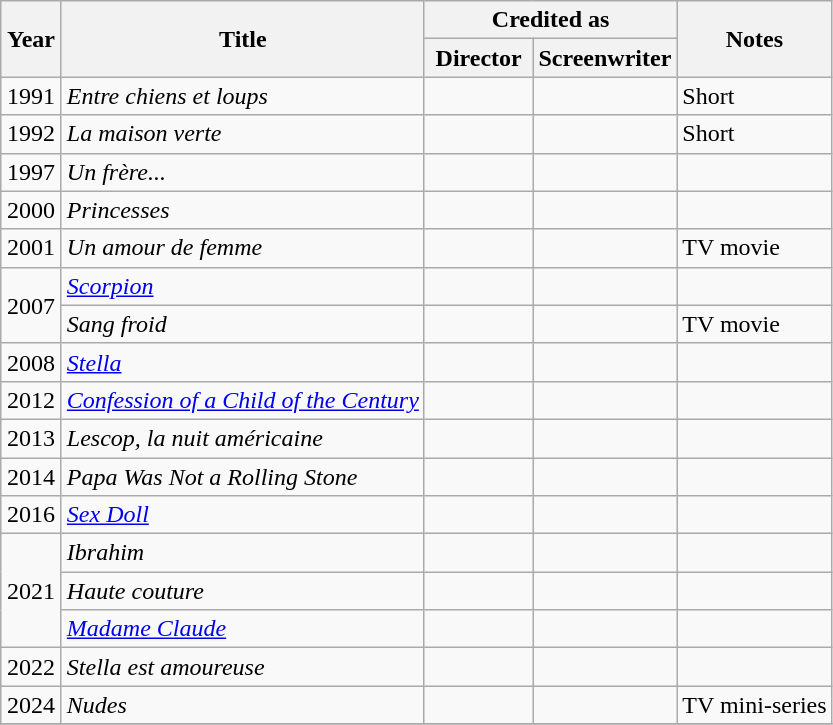<table class="wikitable sortable">
<tr>
<th rowspan=2 width="33">Year</th>
<th rowspan=2>Title</th>
<th colspan=2>Credited as</th>
<th rowspan=2>Notes</th>
</tr>
<tr>
<th width=65>Director</th>
<th width=65>Screenwriter</th>
</tr>
<tr>
<td align="center">1991</td>
<td align="left"><em>Entre chiens et loups</em></td>
<td></td>
<td></td>
<td>Short</td>
</tr>
<tr>
<td align="center">1992</td>
<td align="left"><em>La maison verte</em></td>
<td></td>
<td></td>
<td>Short</td>
</tr>
<tr>
<td align="center">1997</td>
<td align="left"><em>Un frère...</em></td>
<td></td>
<td></td>
<td></td>
</tr>
<tr>
<td align="center">2000</td>
<td align="left"><em>Princesses</em></td>
<td></td>
<td></td>
<td></td>
</tr>
<tr>
<td align="center">2001</td>
<td align="left"><em>Un amour de femme</em></td>
<td></td>
<td></td>
<td>TV movie</td>
</tr>
<tr>
<td align="center" rowspan=2>2007</td>
<td align="left"><em><a href='#'>Scorpion</a></em></td>
<td></td>
<td></td>
<td></td>
</tr>
<tr>
<td align="left"><em>Sang froid</em></td>
<td></td>
<td></td>
<td>TV movie</td>
</tr>
<tr>
<td align="center">2008</td>
<td align="left"><em><a href='#'>Stella</a></em></td>
<td></td>
<td></td>
<td></td>
</tr>
<tr>
<td align="center">2012</td>
<td align="left"><em><a href='#'>Confession of a Child of the Century</a></em></td>
<td></td>
<td></td>
<td></td>
</tr>
<tr>
<td align="center">2013</td>
<td align="left"><em>Lescop, la nuit américaine</em></td>
<td></td>
<td></td>
<td></td>
</tr>
<tr>
<td align="center">2014</td>
<td align="left"><em>Papa Was Not a Rolling Stone</em></td>
<td></td>
<td></td>
<td></td>
</tr>
<tr>
<td align="center">2016</td>
<td align="left"><em><a href='#'>Sex Doll</a></em></td>
<td></td>
<td></td>
<td></td>
</tr>
<tr>
<td align="center" rowspan=3>2021</td>
<td align="left"><em>Ibrahim</em></td>
<td></td>
<td></td>
<td></td>
</tr>
<tr>
<td align="left"><em>Haute couture</em></td>
<td></td>
<td></td>
<td></td>
</tr>
<tr>
<td align="left"><em><a href='#'>Madame Claude</a></em></td>
<td></td>
<td></td>
<td></td>
</tr>
<tr>
<td align="center">2022</td>
<td align="left"><em>Stella est amoureuse</em></td>
<td></td>
<td></td>
<td></td>
</tr>
<tr>
<td align="center">2024</td>
<td align="left"><em>Nudes</em></td>
<td></td>
<td></td>
<td>TV mini-series</td>
</tr>
<tr>
</tr>
</table>
